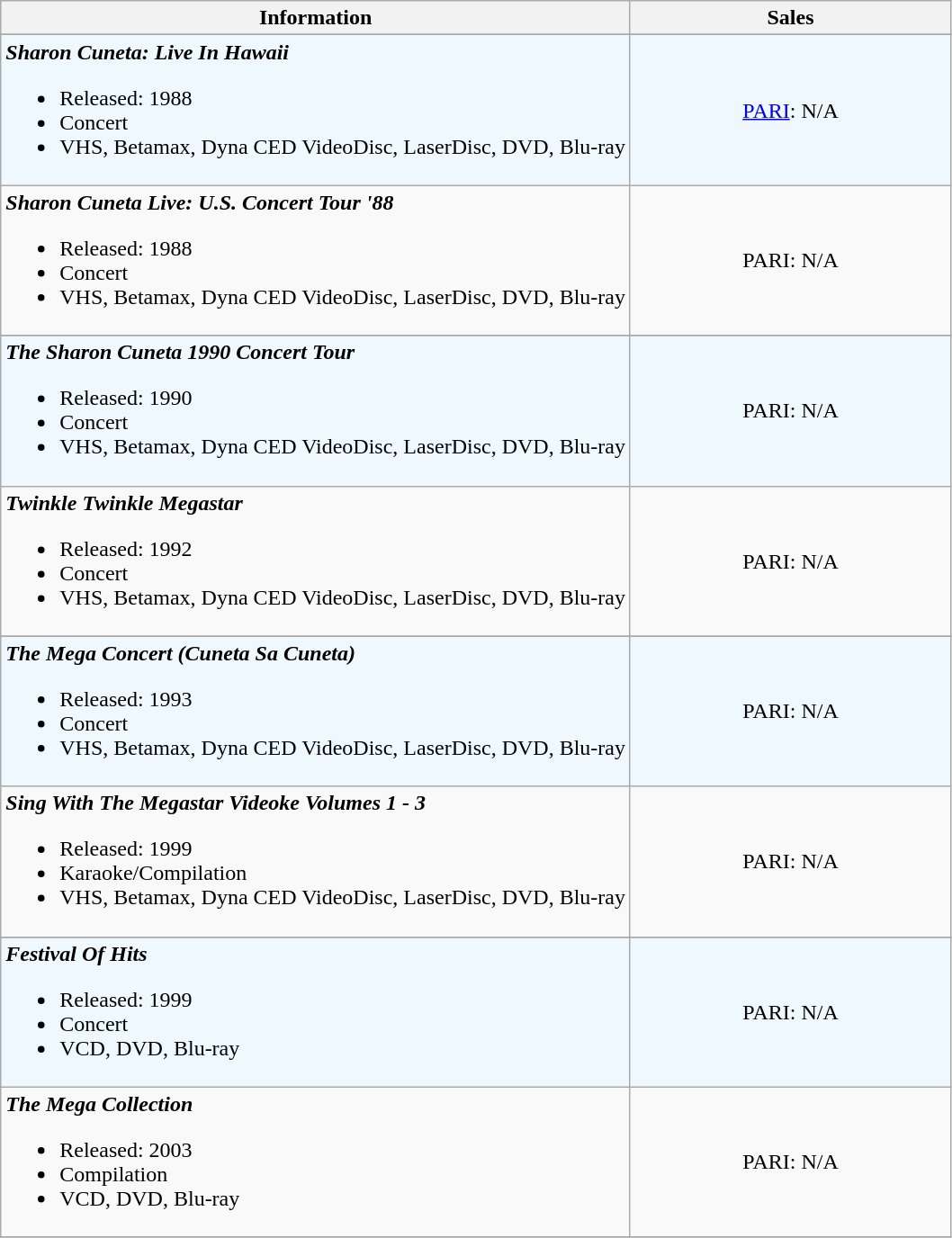<table class="wikitable">
<tr>
<th align="left">Information</th>
<th width=230>Sales</th>
</tr>
<tr>
</tr>
<tr bgcolor="#F0F8FF">
<td align="left"><strong><em>Sharon Cuneta: Live In Hawaii</em></strong><br><ul><li>Released: 1988</li><li>Concert</li><li>VHS, Betamax, Dyna CED VideoDisc, LaserDisc, DVD, Blu-ray</li></ul></td>
<td align="center"><a href='#'>PARI</a>: N/A</td>
</tr>
<tr>
<td align="left"><strong><em>Sharon Cuneta Live: U.S. Concert Tour '88</em></strong><br><ul><li>Released: 1988</li><li>Concert</li><li>VHS, Betamax, Dyna CED VideoDisc, LaserDisc, DVD, Blu-ray</li></ul></td>
<td align="center">PARI: N/A</td>
</tr>
<tr>
</tr>
<tr bgcolor="#F0F8FF">
<td align="left"><strong><em>The Sharon Cuneta 1990 Concert Tour</em></strong><br><ul><li>Released: 1990</li><li>Concert</li><li>VHS, Betamax, Dyna CED VideoDisc, LaserDisc, DVD, Blu-ray</li></ul></td>
<td align="center">PARI: N/A</td>
</tr>
<tr>
<td align="left"><strong><em>Twinkle Twinkle Megastar</em></strong><br><ul><li>Released: 1992</li><li>Concert</li><li>VHS, Betamax, Dyna CED VideoDisc, LaserDisc, DVD, Blu-ray</li></ul></td>
<td align="center">PARI: N/A</td>
</tr>
<tr>
</tr>
<tr bgcolor="#F0F8FF">
<td align="left"><strong><em>The Mega Concert (Cuneta Sa Cuneta)</em></strong><br><ul><li>Released: 1993</li><li>Concert</li><li>VHS, Betamax, Dyna CED VideoDisc, LaserDisc, DVD, Blu-ray</li></ul></td>
<td align="center">PARI: N/A</td>
</tr>
<tr>
<td align="left"><strong><em>Sing With The Megastar Videoke Volumes 1 - 3</em></strong><br><ul><li>Released: 1999</li><li>Karaoke/Compilation</li><li>VHS, Betamax, Dyna CED VideoDisc, LaserDisc, DVD, Blu-ray</li></ul></td>
<td align="center">PARI: N/A</td>
</tr>
<tr>
</tr>
<tr bgcolor="#F0F8FF">
<td align="left"><strong><em>Festival Of Hits</em></strong><br><ul><li>Released: 1999</li><li>Concert</li><li>VCD, DVD, Blu-ray</li></ul></td>
<td align="center">PARI: N/A</td>
</tr>
<tr>
<td align="left"><strong><em>The Mega Collection</em></strong><br><ul><li>Released: 2003</li><li>Compilation</li><li>VCD, DVD, Blu-ray</li></ul></td>
<td align="center">PARI: N/A</td>
</tr>
<tr>
</tr>
</table>
